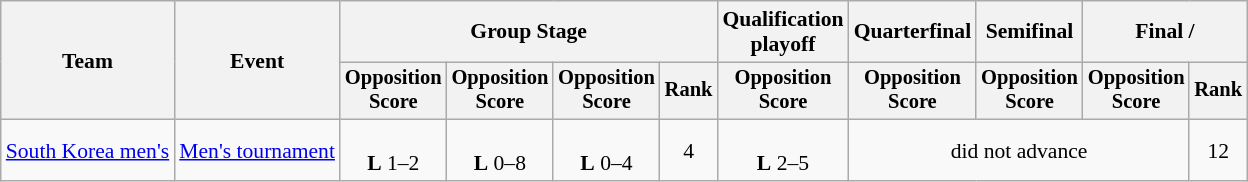<table class="wikitable" style="font-size:90%">
<tr>
<th rowspan=2>Team</th>
<th rowspan=2>Event</th>
<th colspan=4>Group Stage</th>
<th>Qualification<br>playoff</th>
<th>Quarterfinal</th>
<th>Semifinal</th>
<th colspan=2>Final / </th>
</tr>
<tr style="font-size:95%">
<th>Opposition<br>Score</th>
<th>Opposition<br>Score</th>
<th>Opposition<br>Score</th>
<th>Rank</th>
<th>Opposition<br>Score</th>
<th>Opposition<br>Score</th>
<th>Opposition<br>Score</th>
<th>Opposition<br>Score</th>
<th>Rank</th>
</tr>
<tr align=center>
<td align=left><a href='#'>South Korea men's</a></td>
<td align=left><a href='#'>Men's tournament</a></td>
<td><br><strong>L</strong> 1–2</td>
<td><br><strong>L</strong> 0–8</td>
<td><br><strong>L</strong> 0–4</td>
<td>4</td>
<td><br><strong>L</strong> 2–5</td>
<td colspan=3>did not advance</td>
<td>12</td>
</tr>
</table>
